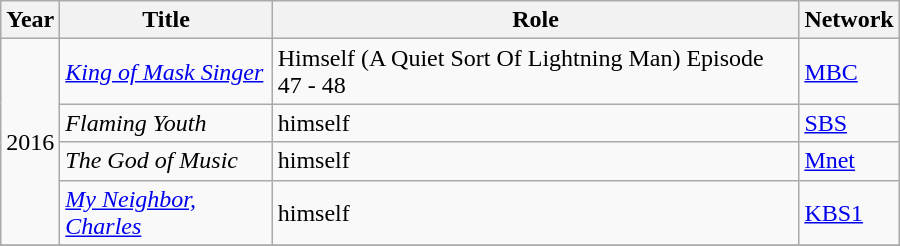<table class="wikitable" style="width:600px">
<tr>
<th width=10>Year</th>
<th>Title</th>
<th>Role</th>
<th>Network</th>
</tr>
<tr>
<td rowspan=4>2016</td>
<td><em><a href='#'>King of Mask Singer</a></em></td>
<td>Himself (A Quiet Sort Of Lightning Man) Episode 47 - 48</td>
<td><a href='#'>MBC</a></td>
</tr>
<tr>
<td><em>Flaming Youth</em></td>
<td>himself</td>
<td><a href='#'>SBS</a></td>
</tr>
<tr>
<td><em>The God of Music</em></td>
<td>himself</td>
<td><a href='#'>Mnet</a></td>
</tr>
<tr>
<td><em><a href='#'>My Neighbor, Charles</a></em></td>
<td>himself</td>
<td><a href='#'>KBS1</a></td>
</tr>
<tr>
</tr>
</table>
